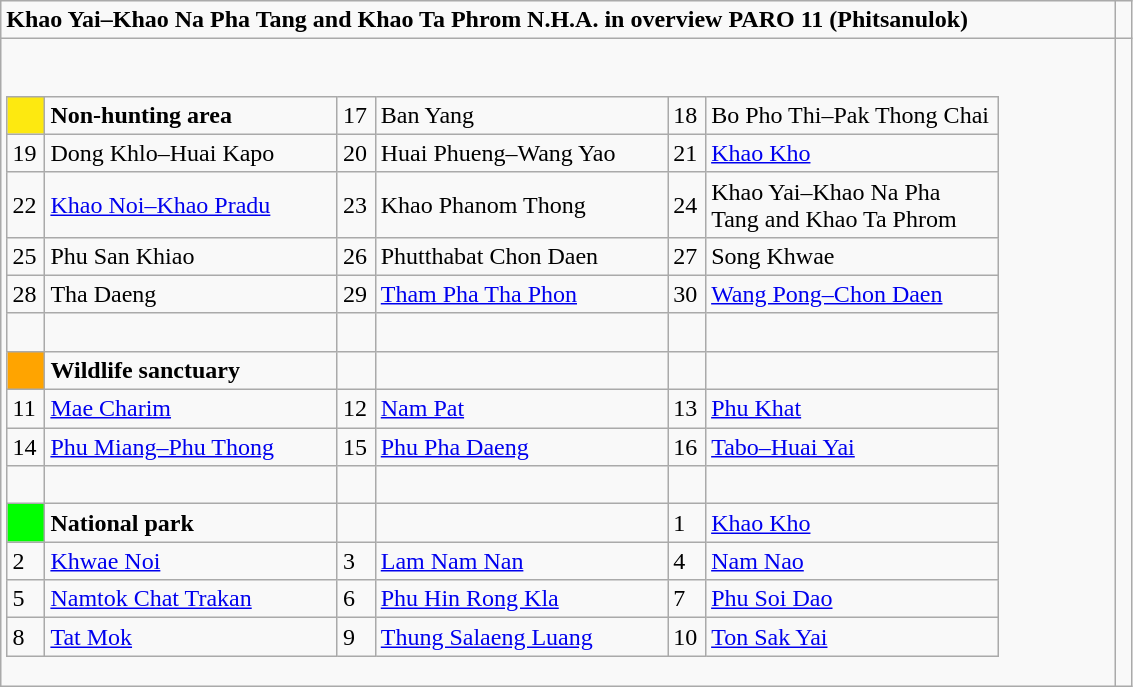<table role="presentation" class="wikitable mw-collapsible mw-collapsed">
<tr>
<td><strong>Khao Yai–Khao Na Pha Tang and Khao Ta Phrom N.H.A. in overview PARO 11 (Phitsanulok)</strong></td>
<td> </td>
</tr>
<tr>
<td><br><table class= "wikitable" style= "width:90%;">
<tr>
<td style="width:3%; background:#FDE910;"> </td>
<td style="width:27%;"><strong>Non-hunting area</strong></td>
<td style="width:3%;">17</td>
<td style="width:27%;">Ban Yang</td>
<td style="width:3%;">18</td>
<td style="width:27%;">Bo Pho Thi–Pak Thong Chai</td>
</tr>
<tr>
<td>19</td>
<td>Dong Khlo–Huai Kapo</td>
<td>20</td>
<td>Huai Phueng–Wang Yao</td>
<td>21</td>
<td><a href='#'>Khao Kho</a></td>
</tr>
<tr>
<td>22</td>
<td><a href='#'>Khao Noi–Khao Pradu</a></td>
<td>23</td>
<td>Khao Phanom Thong</td>
<td>24</td>
<td>Khao Yai–Khao Na Pha Tang and Khao Ta Phrom</td>
</tr>
<tr>
<td>25</td>
<td>Phu San Khiao</td>
<td>26</td>
<td>Phutthabat Chon Daen</td>
<td>27</td>
<td>Song Khwae</td>
</tr>
<tr>
<td>28</td>
<td>Tha Daeng</td>
<td>29</td>
<td><a href='#'>Tham Pha Tha Phon</a></td>
<td>30</td>
<td><a href='#'>Wang Pong–Chon Daen</a></td>
</tr>
<tr>
<td> </td>
<td> </td>
<td> </td>
<td> </td>
<td> </td>
<td> </td>
</tr>
<tr>
<td style="background:#FFA400;"> </td>
<td><strong>Wildlife sanctuary</strong></td>
<td> </td>
<td> </td>
<td> </td>
<td> </td>
</tr>
<tr>
<td>11</td>
<td><a href='#'>Mae Charim</a></td>
<td>12</td>
<td><a href='#'>Nam Pat</a></td>
<td>13</td>
<td><a href='#'>Phu Khat</a></td>
</tr>
<tr>
<td>14</td>
<td><a href='#'>Phu Miang–Phu Thong</a></td>
<td>15</td>
<td><a href='#'>Phu Pha Daeng</a></td>
<td>16</td>
<td><a href='#'>Tabo–Huai Yai</a></td>
</tr>
<tr>
<td> </td>
<td> </td>
<td> </td>
<td> </td>
<td> </td>
<td> </td>
</tr>
<tr>
<td style="background:#00FF00;"> </td>
<td><strong>National park</strong></td>
<td> </td>
<td> </td>
<td>1</td>
<td><a href='#'>Khao Kho</a></td>
</tr>
<tr>
<td>2</td>
<td><a href='#'>Khwae Noi</a></td>
<td>3</td>
<td><a href='#'>Lam Nam Nan</a></td>
<td>4</td>
<td><a href='#'>Nam Nao</a></td>
</tr>
<tr>
<td>5</td>
<td><a href='#'>Namtok Chat Trakan</a></td>
<td>6</td>
<td><a href='#'>Phu Hin Rong Kla</a></td>
<td>7</td>
<td><a href='#'>Phu Soi Dao</a></td>
</tr>
<tr>
<td>8</td>
<td><a href='#'>Tat Mok</a></td>
<td>9</td>
<td><a href='#'>Thung Salaeng Luang</a></td>
<td>10</td>
<td><a href='#'>Ton Sak Yai</a></td>
</tr>
</table>
</td>
</tr>
</table>
